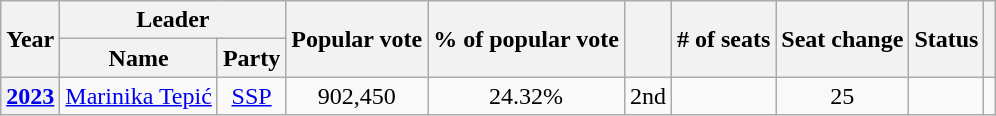<table class="wikitable" style="text-align:center">
<tr>
<th rowspan="2">Year</th>
<th colspan="2">Leader</th>
<th rowspan="2">Popular vote</th>
<th rowspan="2">% of popular vote</th>
<th rowspan="2"></th>
<th rowspan="2"># of seats</th>
<th rowspan="2">Seat change</th>
<th rowspan="2">Status</th>
<th rowspan="2"></th>
</tr>
<tr>
<th>Name</th>
<th>Party</th>
</tr>
<tr>
<th><a href='#'>2023</a></th>
<td><a href='#'>Marinika Tepić</a></td>
<td><a href='#'>SSP</a></td>
<td>902,450</td>
<td>24.32%</td>
<td> 2nd</td>
<td></td>
<td> 25</td>
<td></td>
<td></td>
</tr>
</table>
